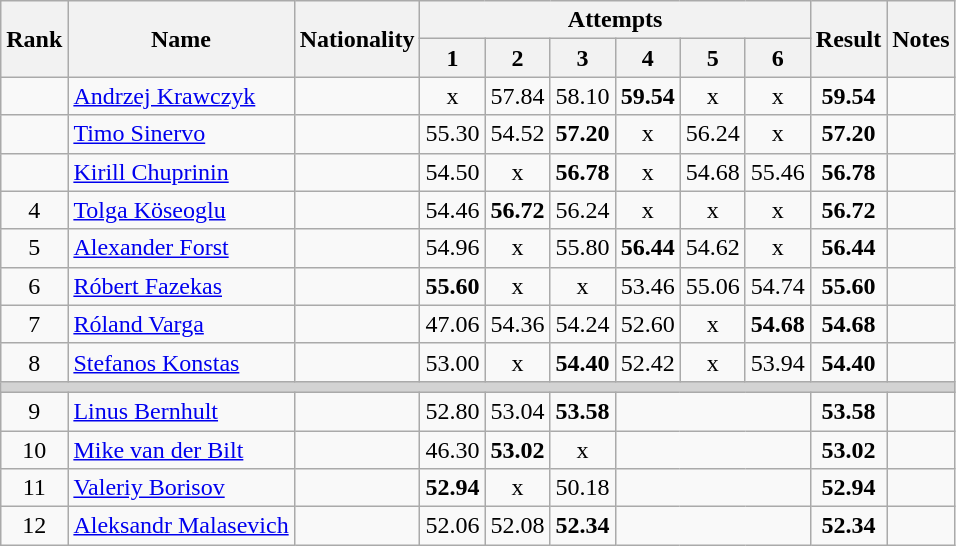<table class="wikitable sortable" style="text-align:center">
<tr>
<th rowspan=2>Rank</th>
<th rowspan=2>Name</th>
<th rowspan=2>Nationality</th>
<th colspan=6>Attempts</th>
<th rowspan=2>Result</th>
<th rowspan=2>Notes</th>
</tr>
<tr>
<th>1</th>
<th>2</th>
<th>3</th>
<th>4</th>
<th>5</th>
<th>6</th>
</tr>
<tr>
<td></td>
<td align=left><a href='#'>Andrzej Krawczyk</a></td>
<td align=left></td>
<td>x</td>
<td>57.84</td>
<td>58.10</td>
<td><strong>59.54</strong></td>
<td>x</td>
<td>x</td>
<td><strong>59.54</strong></td>
<td></td>
</tr>
<tr>
<td></td>
<td align=left><a href='#'>Timo Sinervo</a></td>
<td align=left></td>
<td>55.30</td>
<td>54.52</td>
<td><strong>57.20</strong></td>
<td>x</td>
<td>56.24</td>
<td>x</td>
<td><strong>57.20</strong></td>
<td></td>
</tr>
<tr>
<td></td>
<td align=left><a href='#'>Kirill Chuprinin</a></td>
<td align=left></td>
<td>54.50</td>
<td>x</td>
<td><strong>56.78</strong></td>
<td>x</td>
<td>54.68</td>
<td>55.46</td>
<td><strong>56.78</strong></td>
<td></td>
</tr>
<tr>
<td>4</td>
<td align=left><a href='#'>Tolga Köseoglu</a></td>
<td align=left></td>
<td>54.46</td>
<td><strong>56.72</strong></td>
<td>56.24</td>
<td>x</td>
<td>x</td>
<td>x</td>
<td><strong>56.72</strong></td>
<td></td>
</tr>
<tr>
<td>5</td>
<td align=left><a href='#'>Alexander Forst</a></td>
<td align=left></td>
<td>54.96</td>
<td>x</td>
<td>55.80</td>
<td><strong>56.44</strong></td>
<td>54.62</td>
<td>x</td>
<td><strong>56.44</strong></td>
<td></td>
</tr>
<tr>
<td>6</td>
<td align=left><a href='#'>Róbert Fazekas</a></td>
<td align=left></td>
<td><strong>55.60</strong></td>
<td>x</td>
<td>x</td>
<td>53.46</td>
<td>55.06</td>
<td>54.74</td>
<td><strong>55.60</strong></td>
<td></td>
</tr>
<tr>
<td>7</td>
<td align=left><a href='#'>Róland Varga</a></td>
<td align=left></td>
<td>47.06</td>
<td>54.36</td>
<td>54.24</td>
<td>52.60</td>
<td>x</td>
<td><strong>54.68</strong></td>
<td><strong>54.68</strong></td>
<td></td>
</tr>
<tr>
<td>8</td>
<td align=left><a href='#'>Stefanos Konstas</a></td>
<td align=left></td>
<td>53.00</td>
<td>x</td>
<td><strong>54.40</strong></td>
<td>52.42</td>
<td>x</td>
<td>53.94</td>
<td><strong>54.40</strong></td>
<td></td>
</tr>
<tr>
<td colspan=11 bgcolor=lightgray></td>
</tr>
<tr>
<td>9</td>
<td align=left><a href='#'>Linus Bernhult</a></td>
<td align=left></td>
<td>52.80</td>
<td>53.04</td>
<td><strong>53.58</strong></td>
<td colspan=3></td>
<td><strong>53.58</strong></td>
<td></td>
</tr>
<tr>
<td>10</td>
<td align=left><a href='#'>Mike van der Bilt</a></td>
<td align=left></td>
<td>46.30</td>
<td><strong>53.02</strong></td>
<td>x</td>
<td colspan=3></td>
<td><strong>53.02</strong></td>
<td></td>
</tr>
<tr>
<td>11</td>
<td align=left><a href='#'>Valeriy Borisov</a></td>
<td align=left></td>
<td><strong>52.94</strong></td>
<td>x</td>
<td>50.18</td>
<td colspan=3></td>
<td><strong>52.94</strong></td>
<td></td>
</tr>
<tr>
<td>12</td>
<td align=left><a href='#'>Aleksandr Malasevich</a></td>
<td align=left></td>
<td>52.06</td>
<td>52.08</td>
<td><strong>52.34</strong></td>
<td colspan=3></td>
<td><strong>52.34</strong></td>
<td></td>
</tr>
</table>
